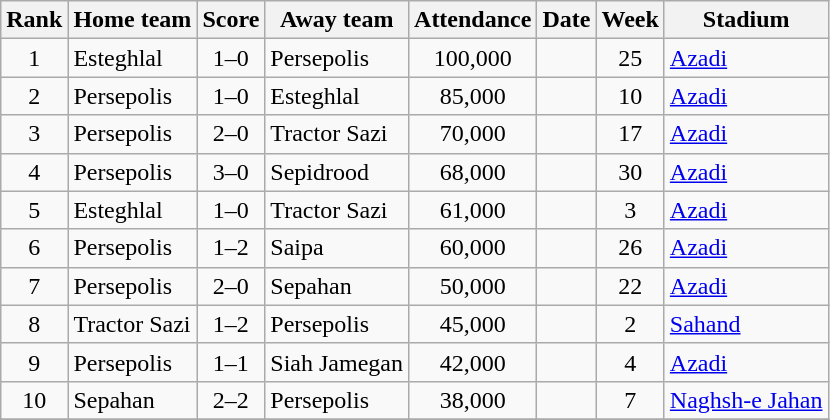<table class="wikitable sortable">
<tr>
<th>Rank</th>
<th>Home team</th>
<th>Score</th>
<th>Away team</th>
<th>Attendance</th>
<th>Date</th>
<th>Week</th>
<th>Stadium</th>
</tr>
<tr>
<td align=center>1</td>
<td>Esteghlal</td>
<td align=center>1–0</td>
<td>Persepolis</td>
<td align=center>100,000</td>
<td></td>
<td align=center>25</td>
<td><a href='#'>Azadi</a></td>
</tr>
<tr>
<td align=center>2</td>
<td>Persepolis</td>
<td align=center>1–0</td>
<td>Esteghlal</td>
<td align=center>85,000</td>
<td></td>
<td align=center>10</td>
<td><a href='#'>Azadi</a></td>
</tr>
<tr>
<td align=center>3</td>
<td>Persepolis</td>
<td align=center>2–0</td>
<td>Tractor Sazi</td>
<td align=center>70,000</td>
<td></td>
<td align=center>17</td>
<td><a href='#'>Azadi</a></td>
</tr>
<tr>
<td align=center>4</td>
<td>Persepolis</td>
<td align=center>3–0</td>
<td>Sepidrood</td>
<td align=center>68,000</td>
<td></td>
<td align=center>30</td>
<td><a href='#'>Azadi</a></td>
</tr>
<tr>
<td align=center>5</td>
<td>Esteghlal</td>
<td align=center>1–0</td>
<td>Tractor Sazi</td>
<td align=center>61,000</td>
<td></td>
<td align=center>3</td>
<td><a href='#'>Azadi</a></td>
</tr>
<tr>
<td align=center>6</td>
<td>Persepolis</td>
<td align=center>1–2</td>
<td>Saipa</td>
<td align=center>60,000</td>
<td></td>
<td align=center>26</td>
<td><a href='#'>Azadi</a></td>
</tr>
<tr>
<td align=center>7</td>
<td>Persepolis</td>
<td align=center>2–0</td>
<td>Sepahan</td>
<td align=center>50,000</td>
<td></td>
<td align=center>22</td>
<td><a href='#'>Azadi</a></td>
</tr>
<tr>
<td align=center>8</td>
<td>Tractor Sazi</td>
<td align=center>1–2</td>
<td>Persepolis</td>
<td align=center>45,000</td>
<td></td>
<td align=center>2</td>
<td><a href='#'>Sahand</a></td>
</tr>
<tr>
<td align=center>9</td>
<td>Persepolis</td>
<td align=center>1–1</td>
<td>Siah Jamegan</td>
<td align=center>42,000</td>
<td></td>
<td align=center>4</td>
<td><a href='#'>Azadi</a></td>
</tr>
<tr>
<td align=center>10</td>
<td>Sepahan</td>
<td align=center>2–2</td>
<td>Persepolis</td>
<td align=center>38,000</td>
<td></td>
<td align=center>7</td>
<td><a href='#'>Naghsh-e Jahan</a></td>
</tr>
<tr>
</tr>
</table>
